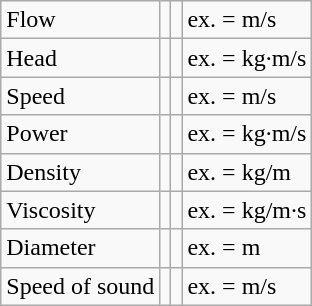<table class="wikitable">
<tr>
<td>Flow</td>
<td></td>
<td></td>
<td>ex. = m/s</td>
</tr>
<tr>
<td>Head</td>
<td></td>
<td></td>
<td>ex. = kg·m/s</td>
</tr>
<tr>
<td>Speed</td>
<td></td>
<td></td>
<td>ex. = m/s</td>
</tr>
<tr>
<td>Power</td>
<td></td>
<td></td>
<td>ex. = kg·m/s</td>
</tr>
<tr>
<td>Density</td>
<td></td>
<td></td>
<td>ex. = kg/m</td>
</tr>
<tr>
<td>Viscosity</td>
<td></td>
<td></td>
<td>ex. = kg/m·s</td>
</tr>
<tr>
<td>Diameter</td>
<td></td>
<td></td>
<td>ex. = m</td>
</tr>
<tr>
<td>Speed of sound</td>
<td></td>
<td></td>
<td>ex. = m/s</td>
</tr>
</table>
